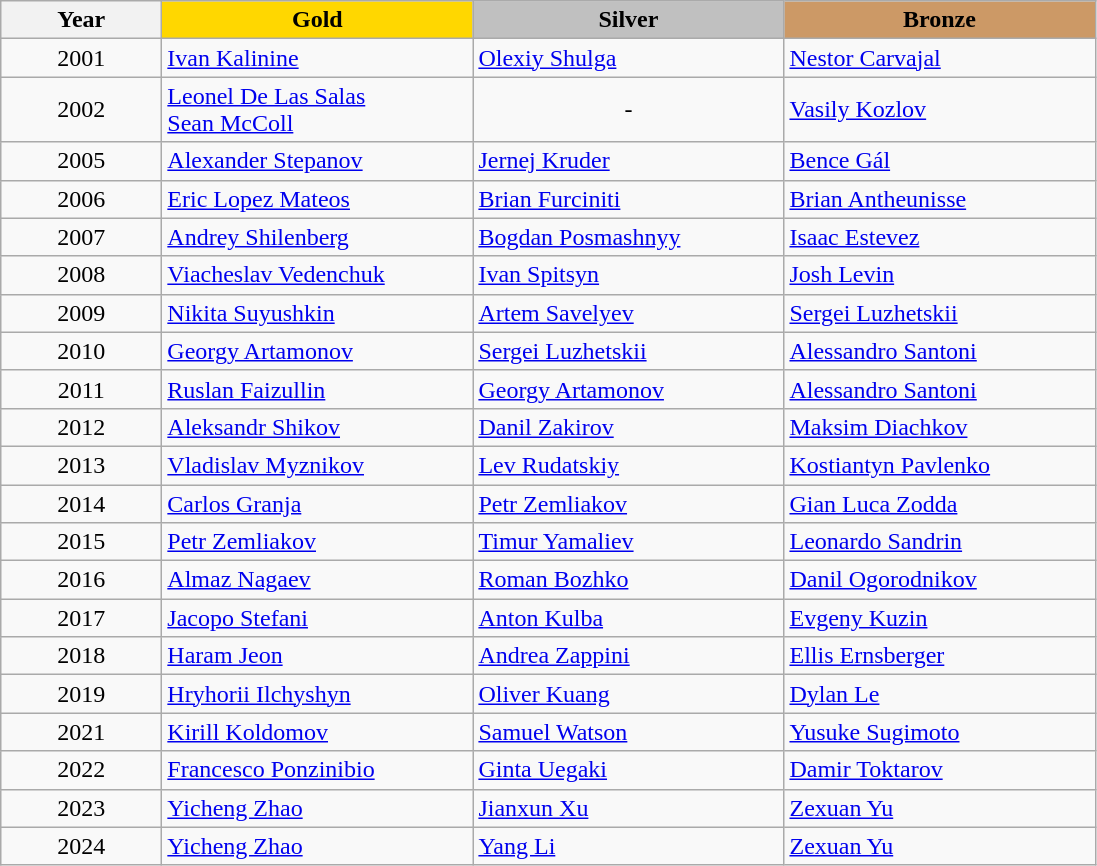<table class="wikitable">
<tr>
<th width="100">Year</th>
<th width="200" style="background:gold;">Gold</th>
<th width="200" style="background:silver;">Silver</th>
<th width="200" style="background:#CC9966;">Bronze</th>
</tr>
<tr>
<td align="center">2001</td>
<td> <a href='#'>Ivan Kalinine</a></td>
<td> <a href='#'>Olexiy Shulga</a></td>
<td> <a href='#'>Nestor Carvajal</a></td>
</tr>
<tr>
<td align="center">2002</td>
<td> <a href='#'>Leonel De Las Salas</a> <br>  <a href='#'>Sean McColl</a></td>
<td align="center">-</td>
<td> <a href='#'>Vasily Kozlov</a></td>
</tr>
<tr>
<td align="center">2005</td>
<td> <a href='#'>Alexander Stepanov</a></td>
<td> <a href='#'>Jernej Kruder</a></td>
<td> <a href='#'>Bence Gál</a></td>
</tr>
<tr>
<td align="center">2006</td>
<td> <a href='#'>Eric Lopez Mateos</a></td>
<td> <a href='#'>Brian Furciniti</a></td>
<td> <a href='#'>Brian Antheunisse</a></td>
</tr>
<tr>
<td align="center">2007</td>
<td> <a href='#'>Andrey Shilenberg</a></td>
<td> <a href='#'>Bogdan Posmashnyy</a></td>
<td> <a href='#'>Isaac Estevez</a></td>
</tr>
<tr>
<td align="center">2008</td>
<td> <a href='#'>Viacheslav Vedenchuk</a></td>
<td> <a href='#'>Ivan Spitsyn</a></td>
<td> <a href='#'>Josh Levin</a></td>
</tr>
<tr>
<td align="center">2009</td>
<td> <a href='#'>Nikita Suyushkin</a></td>
<td> <a href='#'>Artem Savelyev</a></td>
<td> <a href='#'>Sergei Luzhetskii</a></td>
</tr>
<tr>
<td align="center">2010</td>
<td> <a href='#'>Georgy Artamonov</a></td>
<td> <a href='#'>Sergei Luzhetskii</a></td>
<td> <a href='#'>Alessandro Santoni</a></td>
</tr>
<tr>
<td align="center">2011</td>
<td> <a href='#'>Ruslan Faizullin</a></td>
<td> <a href='#'>Georgy Artamonov</a></td>
<td> <a href='#'>Alessandro Santoni</a></td>
</tr>
<tr>
<td align="center">2012</td>
<td> <a href='#'>Aleksandr Shikov</a></td>
<td> <a href='#'>Danil Zakirov</a></td>
<td> <a href='#'>Maksim Diachkov</a></td>
</tr>
<tr>
<td align="center">2013</td>
<td> <a href='#'>Vladislav Myznikov</a></td>
<td> <a href='#'>Lev Rudatskiy</a></td>
<td> <a href='#'>Kostiantyn Pavlenko</a></td>
</tr>
<tr>
<td align="center">2014</td>
<td> <a href='#'>Carlos Granja</a></td>
<td> <a href='#'>Petr Zemliakov</a></td>
<td> <a href='#'>Gian Luca Zodda</a></td>
</tr>
<tr>
<td align="center">2015</td>
<td> <a href='#'>Petr Zemliakov</a></td>
<td> <a href='#'>Timur Yamaliev</a></td>
<td> <a href='#'>Leonardo Sandrin</a></td>
</tr>
<tr>
<td align="center">2016</td>
<td> <a href='#'>Almaz Nagaev</a></td>
<td> <a href='#'>Roman Bozhko</a></td>
<td> <a href='#'>Danil Ogorodnikov</a></td>
</tr>
<tr>
<td align="center">2017</td>
<td> <a href='#'>Jacopo Stefani</a></td>
<td> <a href='#'>Anton Kulba</a></td>
<td> <a href='#'>Evgeny Kuzin</a></td>
</tr>
<tr>
<td align="center">2018</td>
<td> <a href='#'>Haram Jeon</a></td>
<td> <a href='#'>Andrea Zappini</a></td>
<td> <a href='#'>Ellis Ernsberger</a></td>
</tr>
<tr>
<td align="center">2019</td>
<td> <a href='#'>Hryhorii Ilchyshyn</a></td>
<td> <a href='#'>Oliver Kuang</a></td>
<td> <a href='#'>Dylan Le</a></td>
</tr>
<tr>
<td align="center">2021</td>
<td> <a href='#'>Kirill Koldomov</a></td>
<td> <a href='#'>Samuel Watson</a></td>
<td> <a href='#'>Yusuke Sugimoto</a></td>
</tr>
<tr>
<td align="center">2022</td>
<td> <a href='#'>Francesco Ponzinibio</a></td>
<td> <a href='#'>Ginta Uegaki</a></td>
<td> <a href='#'>Damir Toktarov</a></td>
</tr>
<tr>
<td align="center">2023</td>
<td> <a href='#'>Yicheng Zhao</a></td>
<td> <a href='#'>Jianxun Xu</a></td>
<td> <a href='#'>Zexuan Yu</a></td>
</tr>
<tr>
<td align="center">2024</td>
<td> <a href='#'>Yicheng Zhao</a></td>
<td> <a href='#'>Yang Li</a></td>
<td> <a href='#'>Zexuan Yu</a></td>
</tr>
</table>
